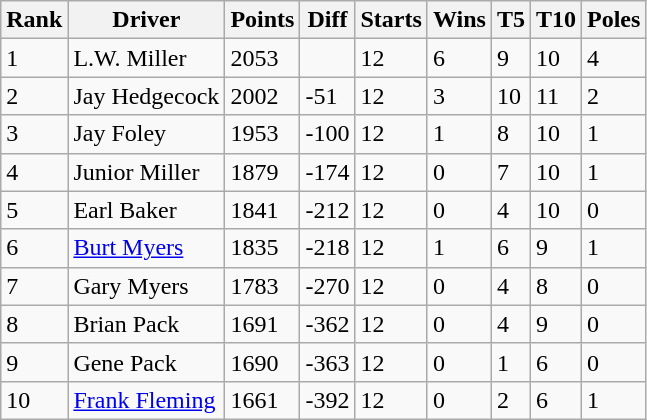<table class="wikitable">
<tr>
<th>Rank</th>
<th>Driver</th>
<th>Points</th>
<th>Diff</th>
<th>Starts</th>
<th>Wins</th>
<th>T5</th>
<th>T10</th>
<th>Poles</th>
</tr>
<tr>
<td>1</td>
<td>L.W. Miller</td>
<td>2053</td>
<td></td>
<td>12</td>
<td>6</td>
<td>9</td>
<td>10</td>
<td>4</td>
</tr>
<tr>
<td>2</td>
<td>Jay Hedgecock</td>
<td>2002</td>
<td>-51</td>
<td>12</td>
<td>3</td>
<td>10</td>
<td>11</td>
<td>2</td>
</tr>
<tr>
<td>3</td>
<td>Jay Foley</td>
<td>1953</td>
<td>-100</td>
<td>12</td>
<td>1</td>
<td>8</td>
<td>10</td>
<td>1</td>
</tr>
<tr>
<td>4</td>
<td>Junior Miller</td>
<td>1879</td>
<td>-174</td>
<td>12</td>
<td>0</td>
<td>7</td>
<td>10</td>
<td>1</td>
</tr>
<tr>
<td>5</td>
<td>Earl Baker</td>
<td>1841</td>
<td>-212</td>
<td>12</td>
<td>0</td>
<td>4</td>
<td>10</td>
<td>0</td>
</tr>
<tr>
<td>6</td>
<td><a href='#'>Burt Myers</a></td>
<td>1835</td>
<td>-218</td>
<td>12</td>
<td>1</td>
<td>6</td>
<td>9</td>
<td>1</td>
</tr>
<tr>
<td>7</td>
<td>Gary Myers</td>
<td>1783</td>
<td>-270</td>
<td>12</td>
<td>0</td>
<td>4</td>
<td>8</td>
<td>0</td>
</tr>
<tr>
<td>8</td>
<td>Brian Pack</td>
<td>1691</td>
<td>-362</td>
<td>12</td>
<td>0</td>
<td>4</td>
<td>9</td>
<td>0</td>
</tr>
<tr>
<td>9</td>
<td>Gene Pack</td>
<td>1690</td>
<td>-363</td>
<td>12</td>
<td>0</td>
<td>1</td>
<td>6</td>
<td>0</td>
</tr>
<tr>
<td>10</td>
<td><a href='#'>Frank Fleming</a></td>
<td>1661</td>
<td>-392</td>
<td>12</td>
<td>0</td>
<td>2</td>
<td>6</td>
<td>1</td>
</tr>
</table>
